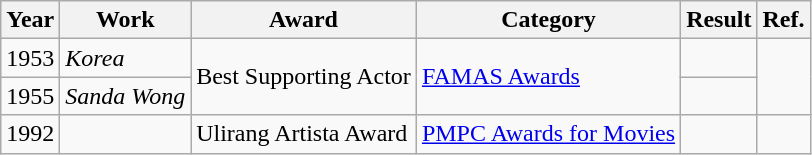<table class="wikitable">
<tr>
<th>Year</th>
<th>Work</th>
<th>Award</th>
<th>Category</th>
<th>Result</th>
<th>Ref.</th>
</tr>
<tr>
<td>1953</td>
<td><em>Korea</em></td>
<td rowspan="2">Best Supporting Actor</td>
<td rowspan="2"><a href='#'>FAMAS Awards</a></td>
<td></td>
<td rowspan="2"></td>
</tr>
<tr>
<td>1955</td>
<td><em>Sanda Wong</em></td>
<td></td>
</tr>
<tr>
<td>1992</td>
<td></td>
<td>Ulirang Artista Award</td>
<td><a href='#'>PMPC Awards for Movies</a></td>
<td></td>
<td></td>
</tr>
</table>
